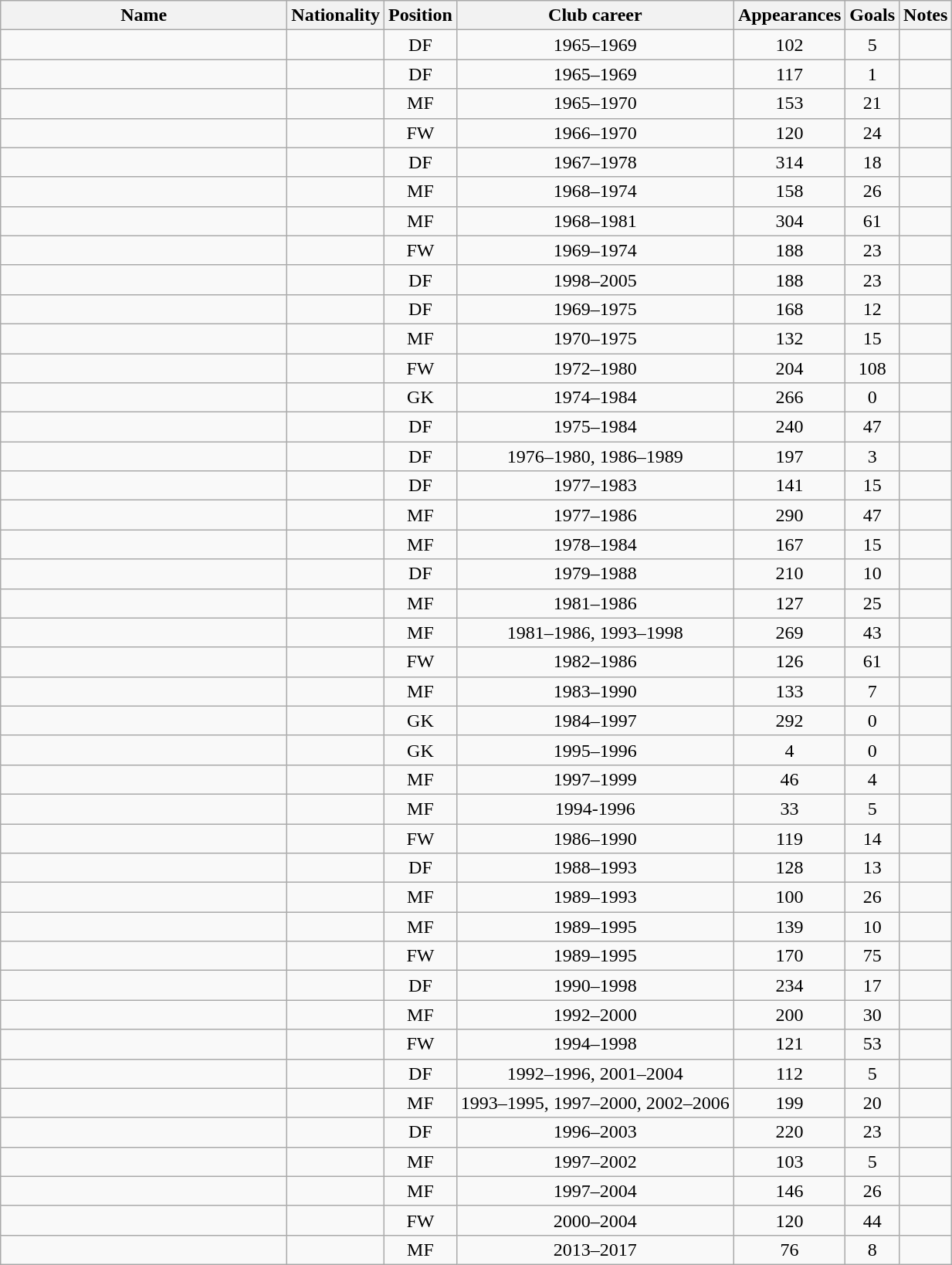<table class="wikitable sortable" style="text-align: center;">
<tr>
<th style="width:15em">Name</th>
<th>Nationality</th>
<th>Position</th>
<th>Club career</th>
<th>Appearances</th>
<th>Goals</th>
<th>Notes</th>
</tr>
<tr>
<td align="left"></td>
<td align="left"></td>
<td>DF</td>
<td>1965–1969</td>
<td>102</td>
<td>5</td>
<td></td>
</tr>
<tr>
<td align="left"></td>
<td align="left"></td>
<td>DF</td>
<td>1965–1969</td>
<td>117</td>
<td>1</td>
<td></td>
</tr>
<tr>
<td align="left"></td>
<td align="left"></td>
<td>MF</td>
<td>1965–1970</td>
<td>153</td>
<td>21</td>
<td></td>
</tr>
<tr>
<td align="left"></td>
<td align="left"></td>
<td>FW</td>
<td>1966–1970</td>
<td>120</td>
<td>24</td>
<td></td>
</tr>
<tr>
<td align="left"></td>
<td align="left"></td>
<td>DF</td>
<td>1967–1978</td>
<td>314</td>
<td>18</td>
<td></td>
</tr>
<tr>
<td align="left"></td>
<td align="left"></td>
<td>MF</td>
<td>1968–1974</td>
<td>158</td>
<td>26</td>
<td></td>
</tr>
<tr>
<td align="left"></td>
<td align="left"></td>
<td>MF</td>
<td>1968–1981</td>
<td>304</td>
<td>61</td>
<td></td>
</tr>
<tr>
<td align="left"></td>
<td align="left"></td>
<td>FW</td>
<td>1969–1974</td>
<td>188</td>
<td>23</td>
<td></td>
</tr>
<tr>
<td align="left"></td>
<td align="left"></td>
<td>DF</td>
<td>1998–2005</td>
<td>188</td>
<td>23</td>
<td></td>
</tr>
<tr>
<td align="left"></td>
<td align="left"></td>
<td>DF</td>
<td>1969–1975</td>
<td>168</td>
<td>12</td>
<td></td>
</tr>
<tr>
<td align="left"></td>
<td align="left"></td>
<td>MF</td>
<td>1970–1975</td>
<td>132</td>
<td>15</td>
<td></td>
</tr>
<tr>
<td align="left"></td>
<td align="left"></td>
<td>FW</td>
<td>1972–1980</td>
<td>204</td>
<td>108</td>
<td></td>
</tr>
<tr>
<td align="left"></td>
<td align="left"></td>
<td>GK</td>
<td>1974–1984</td>
<td>266</td>
<td>0</td>
<td></td>
</tr>
<tr>
<td align="left"></td>
<td align="left"></td>
<td>DF</td>
<td>1975–1984</td>
<td>240</td>
<td>47</td>
<td></td>
</tr>
<tr>
<td align="left"></td>
<td align="left"></td>
<td>DF</td>
<td>1976–1980, 1986–1989</td>
<td>197</td>
<td>3</td>
<td></td>
</tr>
<tr>
<td align="left"></td>
<td align="left"></td>
<td>DF</td>
<td>1977–1983</td>
<td>141</td>
<td>15</td>
<td></td>
</tr>
<tr>
<td align="left"></td>
<td align="left"></td>
<td>MF</td>
<td>1977–1986</td>
<td>290</td>
<td>47</td>
<td></td>
</tr>
<tr>
<td align="left"></td>
<td align="left"></td>
<td>MF</td>
<td>1978–1984</td>
<td>167</td>
<td>15</td>
<td></td>
</tr>
<tr>
<td align="left"></td>
<td align="left"></td>
<td>DF</td>
<td>1979–1988</td>
<td>210</td>
<td>10</td>
<td></td>
</tr>
<tr>
<td align="left"></td>
<td align="left"></td>
<td>MF</td>
<td>1981–1986</td>
<td>127</td>
<td>25</td>
<td></td>
</tr>
<tr>
<td align="left"></td>
<td align="left"></td>
<td>MF</td>
<td>1981–1986, 1993–1998</td>
<td>269</td>
<td>43</td>
<td></td>
</tr>
<tr>
<td align="left"></td>
<td align="left"></td>
<td>FW</td>
<td>1982–1986</td>
<td>126</td>
<td>61</td>
<td></td>
</tr>
<tr>
<td align="left"></td>
<td align="left"></td>
<td>MF</td>
<td>1983–1990</td>
<td>133</td>
<td>7</td>
<td></td>
</tr>
<tr>
<td align="left"></td>
<td align="left"></td>
<td>GK</td>
<td>1984–1997</td>
<td>292</td>
<td>0</td>
<td></td>
</tr>
<tr>
<td align="left"></td>
<td align="left"></td>
<td>GK</td>
<td>1995–1996</td>
<td>4</td>
<td>0</td>
<td></td>
</tr>
<tr>
<td align="left"></td>
<td align="left"></td>
<td>MF</td>
<td>1997–1999</td>
<td>46</td>
<td>4</td>
<td></td>
</tr>
<tr>
<td align="left"></td>
<td align="left"></td>
<td>MF</td>
<td>1994-1996</td>
<td>33</td>
<td>5</td>
<td></td>
</tr>
<tr>
<td align="left"></td>
<td align="left"></td>
<td>FW</td>
<td>1986–1990</td>
<td>119</td>
<td>14</td>
<td></td>
</tr>
<tr>
<td align="left"></td>
<td align="left"></td>
<td>DF</td>
<td>1988–1993</td>
<td>128</td>
<td>13</td>
<td></td>
</tr>
<tr>
<td align="left"></td>
<td align="left"></td>
<td>MF</td>
<td>1989–1993</td>
<td>100</td>
<td>26</td>
<td></td>
</tr>
<tr>
<td align="left"></td>
<td align="left"></td>
<td>MF</td>
<td>1989–1995</td>
<td>139</td>
<td>10</td>
<td></td>
</tr>
<tr>
<td align="left"></td>
<td align="left"></td>
<td>FW</td>
<td>1989–1995</td>
<td>170</td>
<td>75</td>
<td></td>
</tr>
<tr>
<td align="left"></td>
<td align="left"></td>
<td>DF</td>
<td>1990–1998</td>
<td>234</td>
<td>17</td>
<td></td>
</tr>
<tr>
<td align="left"></td>
<td align="left"></td>
<td>MF</td>
<td>1992–2000</td>
<td>200</td>
<td>30</td>
<td></td>
</tr>
<tr>
<td align="left"></td>
<td align="left"></td>
<td>FW</td>
<td>1994–1998</td>
<td>121</td>
<td>53</td>
<td></td>
</tr>
<tr>
<td align="left"></td>
<td align="left"></td>
<td>DF</td>
<td>1992–1996, 2001–2004</td>
<td>112</td>
<td>5</td>
<td></td>
</tr>
<tr>
<td align="left"></td>
<td align="left"></td>
<td>MF</td>
<td>1993–1995, 1997–2000, 2002–2006</td>
<td>199</td>
<td>20</td>
<td></td>
</tr>
<tr>
<td align="left"></td>
<td align="left"></td>
<td>DF</td>
<td>1996–2003</td>
<td>220</td>
<td>23</td>
<td></td>
</tr>
<tr>
<td align="left"></td>
<td align="left"></td>
<td>MF</td>
<td>1997–2002</td>
<td>103</td>
<td>5</td>
<td></td>
</tr>
<tr>
<td align="left"></td>
<td align="left"></td>
<td>MF</td>
<td>1997–2004</td>
<td>146</td>
<td>26</td>
<td></td>
</tr>
<tr>
<td align="left"></td>
<td align="left"></td>
<td>FW</td>
<td>2000–2004</td>
<td>120</td>
<td>44</td>
<td></td>
</tr>
<tr>
<td align="left"></td>
<td align="left"></td>
<td>MF</td>
<td>2013–2017</td>
<td>76</td>
<td>8</td>
<td></td>
</tr>
</table>
